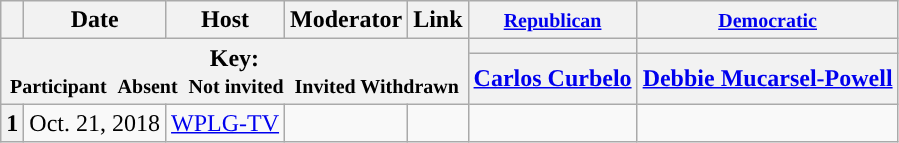<table class="wikitable" style="text-align:center;">
<tr>
<th scope="col"></th>
<th scope="col">Date</th>
<th scope="col">Host</th>
<th scope="col">Moderator</th>
<th scope="col">Link</th>
<th scope="col"><small><a href='#'>Republican</a></small></th>
<th scope="col"><small><a href='#'>Democratic</a></small></th>
</tr>
<tr>
<th colspan="5" rowspan="2">Key:<br> <small>Participant </small>  <small>Absent </small>  <small>Not invited </small>  <small>Invited  Withdrawn</small></th>
<th scope="col" style="background:"></th>
<th scope="col" style="background:"></th>
</tr>
<tr>
<th scope="col"><a href='#'>Carlos Curbelo</a></th>
<th scope="col"><a href='#'>Debbie Mucarsel-Powell</a></th>
</tr>
<tr>
<th>1</th>
<td style="white-space:nowrap;">Oct. 21, 2018</td>
<td style="white-space:nowrap;"><a href='#'>WPLG-TV</a></td>
<td style="white-space:nowrap;"></td>
<td style="white-space:nowrap;"></td>
<td></td>
<td></td>
</tr>
</table>
